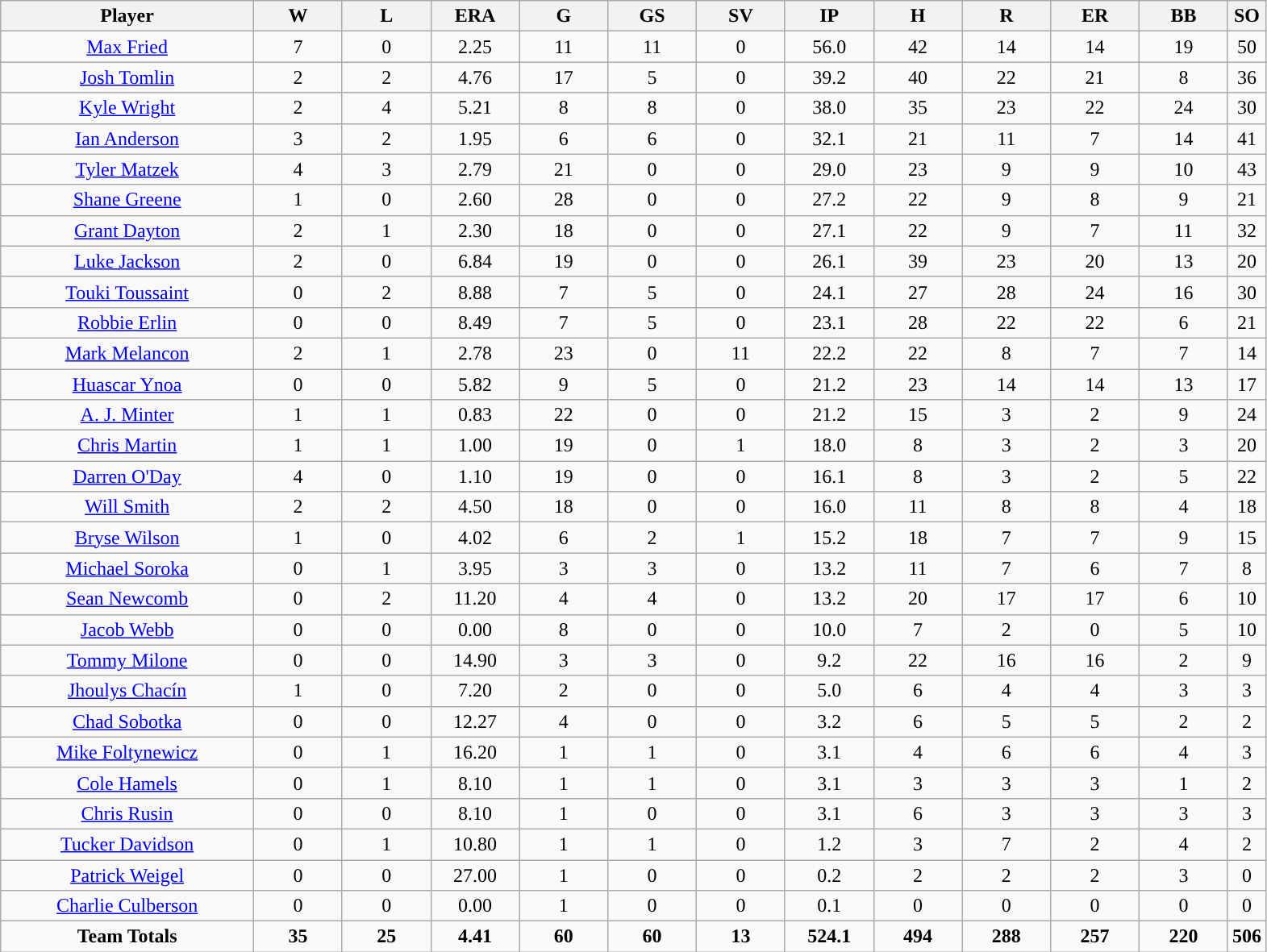<table class=wikitable style="text-align:center">
<tr>
<th bgcolor=#DDDDFF; width="20%">Player</th>
<th bgcolor=#DDDDFF; width="7%">W</th>
<th bgcolor=#DDDDFF; width="7%">L</th>
<th bgcolor=#DDDDFF; width="7%">ERA</th>
<th bgcolor=#DDDDFF; width="7%">G</th>
<th bgcolor=#DDDDFF; width="7%">GS</th>
<th bgcolor=#DDDDFF; width="7%'">SV</th>
<th bgcolor=#DDDDFF; width="7%">IP</th>
<th bgcolor=#DDDDFF; width="7%">H</th>
<th bgcolor=#DDDDFF; width="7%">R</th>
<th bgcolor=#DDDDFF; width="7%">ER</th>
<th bgcolor=#DDDDFF; width="7%">BB</th>
<th bgcolor=#DDDDFF; width="7%">SO</th>
</tr>
<tr>
<td><a href='#'>Max Fried</a></td>
<td>7</td>
<td>0</td>
<td>2.25</td>
<td>11</td>
<td>11</td>
<td>0</td>
<td>56.0</td>
<td>42</td>
<td>14</td>
<td>14</td>
<td>19</td>
<td>50</td>
</tr>
<tr>
<td><a href='#'>Josh Tomlin</a></td>
<td>2</td>
<td>2</td>
<td>4.76</td>
<td>17</td>
<td>5</td>
<td>0</td>
<td>39.2</td>
<td>40</td>
<td>22</td>
<td>21</td>
<td>8</td>
<td>36</td>
</tr>
<tr>
<td><a href='#'>Kyle Wright</a></td>
<td>2</td>
<td>4</td>
<td>5.21</td>
<td>8</td>
<td>8</td>
<td>0</td>
<td>38.0</td>
<td>35</td>
<td>23</td>
<td>22</td>
<td>24</td>
<td>30</td>
</tr>
<tr>
<td><a href='#'>Ian Anderson</a></td>
<td>3</td>
<td>2</td>
<td>1.95</td>
<td>6</td>
<td>6</td>
<td>0</td>
<td>32.1</td>
<td>21</td>
<td>11</td>
<td>7</td>
<td>14</td>
<td>41</td>
</tr>
<tr>
<td><a href='#'>Tyler Matzek</a></td>
<td>4</td>
<td>3</td>
<td>2.79</td>
<td>21</td>
<td>0</td>
<td>0</td>
<td>29.0</td>
<td>23</td>
<td>9</td>
<td>9</td>
<td>10</td>
<td>43</td>
</tr>
<tr>
<td><a href='#'>Shane Greene</a></td>
<td>1</td>
<td>0</td>
<td>2.60</td>
<td>28</td>
<td>0</td>
<td>0</td>
<td>27.2</td>
<td>22</td>
<td>9</td>
<td>8</td>
<td>9</td>
<td>21</td>
</tr>
<tr>
<td><a href='#'>Grant Dayton</a></td>
<td>2</td>
<td>1</td>
<td>2.30</td>
<td>18</td>
<td>0</td>
<td>0</td>
<td>27.1</td>
<td>22</td>
<td>9</td>
<td>7</td>
<td>11</td>
<td>32</td>
</tr>
<tr>
<td><a href='#'>Luke Jackson</a></td>
<td>2</td>
<td>0</td>
<td>6.84</td>
<td>19</td>
<td>0</td>
<td>0</td>
<td>26.1</td>
<td>39</td>
<td>23</td>
<td>20</td>
<td>13</td>
<td>20</td>
</tr>
<tr>
<td><a href='#'>Touki Toussaint</a></td>
<td>0</td>
<td>2</td>
<td>8.88</td>
<td>7</td>
<td>5</td>
<td>0</td>
<td>24.1</td>
<td>27</td>
<td>28</td>
<td>24</td>
<td>16</td>
<td>30</td>
</tr>
<tr>
<td><a href='#'>Robbie Erlin</a></td>
<td>0</td>
<td>0</td>
<td>8.49</td>
<td>7</td>
<td>5</td>
<td>0</td>
<td>23.1</td>
<td>28</td>
<td>22</td>
<td>22</td>
<td>6</td>
<td>21</td>
</tr>
<tr>
<td><a href='#'>Mark Melancon</a></td>
<td>2</td>
<td>1</td>
<td>2.78</td>
<td>23</td>
<td>0</td>
<td>11</td>
<td>22.2</td>
<td>22</td>
<td>8</td>
<td>7</td>
<td>7</td>
<td>14</td>
</tr>
<tr>
<td><a href='#'>Huascar Ynoa</a></td>
<td>0</td>
<td>0</td>
<td>5.82</td>
<td>9</td>
<td>5</td>
<td>0</td>
<td>21.2</td>
<td>23</td>
<td>14</td>
<td>14</td>
<td>13</td>
<td>17</td>
</tr>
<tr>
<td><a href='#'>A. J. Minter</a></td>
<td>1</td>
<td>1</td>
<td>0.83</td>
<td>22</td>
<td>0</td>
<td>0</td>
<td>21.2</td>
<td>15</td>
<td>3</td>
<td>2</td>
<td>9</td>
<td>24</td>
</tr>
<tr>
<td><a href='#'>Chris Martin</a></td>
<td>1</td>
<td>1</td>
<td>1.00</td>
<td>19</td>
<td>0</td>
<td>1</td>
<td>18.0</td>
<td>8</td>
<td>3</td>
<td>2</td>
<td>3</td>
<td>20</td>
</tr>
<tr>
<td><a href='#'>Darren O'Day</a></td>
<td>4</td>
<td>0</td>
<td>1.10</td>
<td>19</td>
<td>0</td>
<td>0</td>
<td>16.1</td>
<td>8</td>
<td>3</td>
<td>2</td>
<td>5</td>
<td>22</td>
</tr>
<tr>
<td><a href='#'>Will Smith</a></td>
<td>2</td>
<td>2</td>
<td>4.50</td>
<td>18</td>
<td>0</td>
<td>0</td>
<td>16.0</td>
<td>11</td>
<td>8</td>
<td>8</td>
<td>4</td>
<td>18</td>
</tr>
<tr>
<td><a href='#'>Bryse Wilson</a></td>
<td>1</td>
<td>0</td>
<td>4.02</td>
<td>6</td>
<td>2</td>
<td>1</td>
<td>15.2</td>
<td>18</td>
<td>7</td>
<td>7</td>
<td>9</td>
<td>15</td>
</tr>
<tr>
<td><a href='#'>Michael Soroka</a></td>
<td>0</td>
<td>1</td>
<td>3.95</td>
<td>3</td>
<td>3</td>
<td>0</td>
<td>13.2</td>
<td>11</td>
<td>7</td>
<td>6</td>
<td>7</td>
<td>8</td>
</tr>
<tr>
<td><a href='#'>Sean Newcomb</a></td>
<td>0</td>
<td>2</td>
<td>11.20</td>
<td>4</td>
<td>4</td>
<td>0</td>
<td>13.2</td>
<td>20</td>
<td>17</td>
<td>17</td>
<td>6</td>
<td>10</td>
</tr>
<tr>
<td><a href='#'>Jacob Webb</a></td>
<td>0</td>
<td>0</td>
<td>0.00</td>
<td>8</td>
<td>0</td>
<td>0</td>
<td>10.0</td>
<td>7</td>
<td>2</td>
<td>0</td>
<td>5</td>
<td>10</td>
</tr>
<tr>
<td><a href='#'>Tommy Milone</a></td>
<td>0</td>
<td>0</td>
<td>14.90</td>
<td>3</td>
<td>3</td>
<td>0</td>
<td>9.2</td>
<td>22</td>
<td>16</td>
<td>16</td>
<td>2</td>
<td>9</td>
</tr>
<tr>
<td><a href='#'>Jhoulys Chacín</a></td>
<td>1</td>
<td>0</td>
<td>7.20</td>
<td>2</td>
<td>0</td>
<td>0</td>
<td>5.0</td>
<td>6</td>
<td>4</td>
<td>4</td>
<td>3</td>
<td>3</td>
</tr>
<tr>
<td><a href='#'>Chad Sobotka</a></td>
<td>0</td>
<td>0</td>
<td>12.27</td>
<td>4</td>
<td>0</td>
<td>0</td>
<td>3.2</td>
<td>6</td>
<td>5</td>
<td>5</td>
<td>2</td>
<td>2</td>
</tr>
<tr>
<td><a href='#'>Mike Foltynewicz</a></td>
<td>0</td>
<td>1</td>
<td>16.20</td>
<td>1</td>
<td>1</td>
<td>0</td>
<td>3.1</td>
<td>4</td>
<td>6</td>
<td>6</td>
<td>4</td>
<td>3</td>
</tr>
<tr>
<td><a href='#'>Cole Hamels</a></td>
<td>0</td>
<td>1</td>
<td>8.10</td>
<td>1</td>
<td>1</td>
<td>0</td>
<td>3.1</td>
<td>3</td>
<td>3</td>
<td>3</td>
<td>1</td>
<td>2</td>
</tr>
<tr>
<td><a href='#'>Chris Rusin</a></td>
<td>0</td>
<td>0</td>
<td>8.10</td>
<td>1</td>
<td>0</td>
<td>0</td>
<td>3.1</td>
<td>6</td>
<td>3</td>
<td>3</td>
<td>3</td>
<td>3</td>
</tr>
<tr>
<td><a href='#'>Tucker Davidson</a></td>
<td>0</td>
<td>1</td>
<td>10.80</td>
<td>1</td>
<td>1</td>
<td>0</td>
<td>1.2</td>
<td>3</td>
<td>7</td>
<td>2</td>
<td>4</td>
<td>2</td>
</tr>
<tr>
<td><a href='#'>Patrick Weigel</a></td>
<td>0</td>
<td>0</td>
<td>27.00</td>
<td>1</td>
<td>0</td>
<td>0</td>
<td>0.2</td>
<td>2</td>
<td>2</td>
<td>2</td>
<td>3</td>
<td>0</td>
</tr>
<tr>
<td><a href='#'>Charlie Culberson</a></td>
<td>0</td>
<td>0</td>
<td>0.00</td>
<td>1</td>
<td>0</td>
<td>0</td>
<td>0.1</td>
<td>0</td>
<td>0</td>
<td>0</td>
<td>0</td>
<td>0</td>
</tr>
<tr>
<td><strong>Team Totals</strong></td>
<td><strong>35</strong></td>
<td><strong>25</strong></td>
<td><strong>4.41</strong></td>
<td><strong>60</strong></td>
<td><strong>60</strong></td>
<td><strong>13</strong></td>
<td><strong>524.1</strong></td>
<td><strong>494</strong></td>
<td><strong>288</strong></td>
<td><strong>257</strong></td>
<td><strong>220</strong></td>
<td><strong>506</strong></td>
</tr>
</table>
